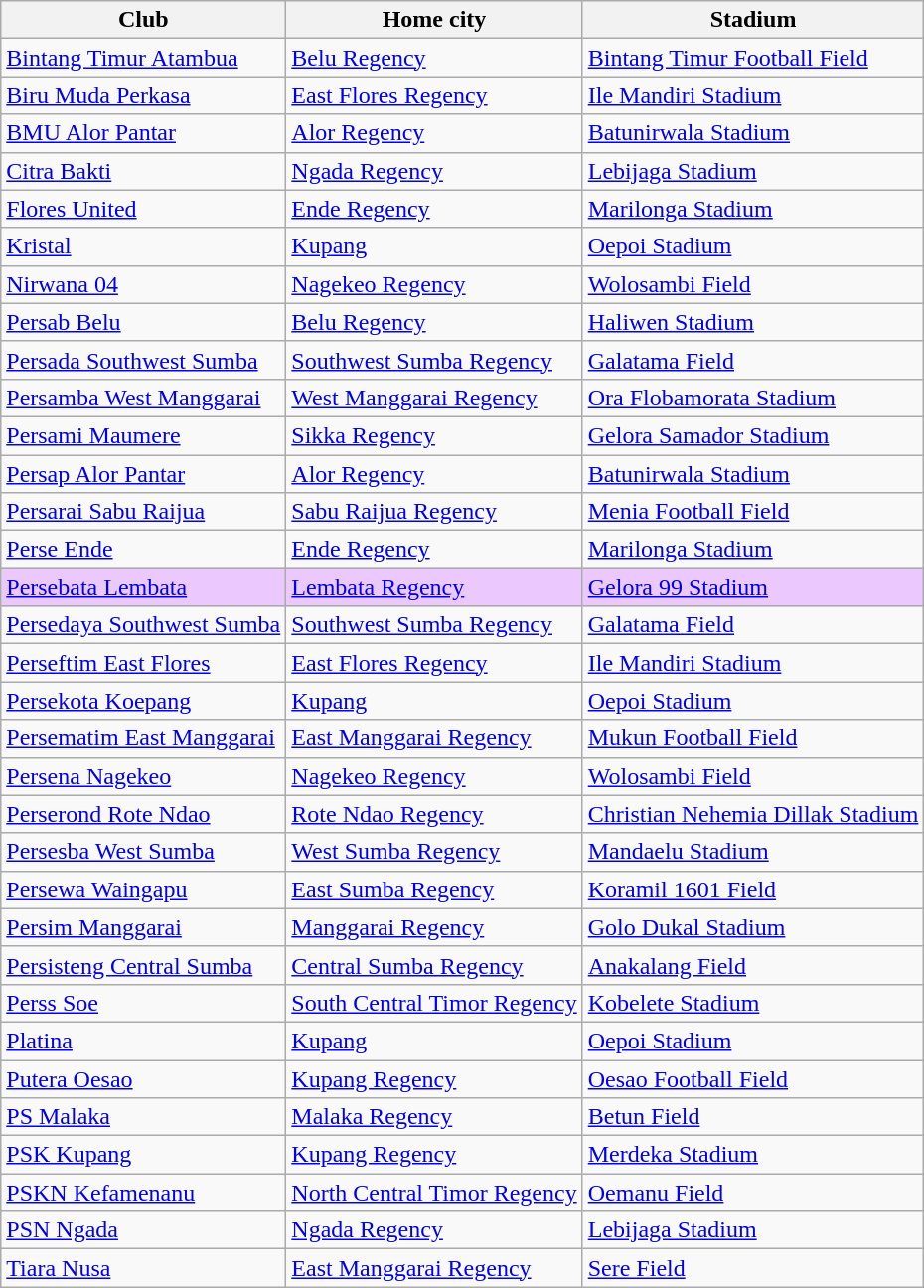<table class="wikitable sortable">
<tr>
<th>Club</th>
<th>Home city</th>
<th>Stadium</th>
</tr>
<tr>
<td><a href='#'>Bintang Timur Atambua</a></td>
<td><a href='#'>Belu Regency</a></td>
<td><a href='#'>Bintang Timur Football Field</a></td>
</tr>
<tr>
<td><a href='#'>Biru Muda Perkasa</a></td>
<td><a href='#'>East Flores Regency</a></td>
<td><a href='#'>Ile Mandiri Stadium</a></td>
</tr>
<tr>
<td><a href='#'>BMU Alor Pantar</a></td>
<td><a href='#'>Alor Regency</a></td>
<td><a href='#'>Batunirwala Stadium</a></td>
</tr>
<tr>
<td><a href='#'>Citra Bakti</a></td>
<td><a href='#'>Ngada Regency</a></td>
<td><a href='#'>Lebijaga Stadium</a></td>
</tr>
<tr>
<td><a href='#'>Flores United</a></td>
<td><a href='#'>Ende Regency</a></td>
<td><a href='#'>Marilonga Stadium</a></td>
</tr>
<tr>
<td><a href='#'>Kristal</a></td>
<td><a href='#'>Kupang</a></td>
<td><a href='#'>Oepoi Stadium</a></td>
</tr>
<tr>
<td><a href='#'>Nirwana 04</a></td>
<td><a href='#'>Nagekeo Regency</a></td>
<td><a href='#'>Wolosambi Field</a></td>
</tr>
<tr>
<td><a href='#'>Persab Belu</a></td>
<td><a href='#'>Belu Regency</a></td>
<td><a href='#'>Haliwen Stadium</a></td>
</tr>
<tr>
<td><a href='#'>Persada Southwest Sumba</a></td>
<td><a href='#'>Southwest Sumba Regency</a></td>
<td><a href='#'>Galatama Field</a></td>
</tr>
<tr>
<td><a href='#'>Persamba West Manggarai</a></td>
<td><a href='#'>West Manggarai Regency</a></td>
<td><a href='#'>Ora Flobamorata Stadium</a></td>
</tr>
<tr>
<td><a href='#'>Persami Maumere</a></td>
<td><a href='#'>Sikka Regency</a></td>
<td><a href='#'>Gelora Samador Stadium</a></td>
</tr>
<tr>
<td><a href='#'>Persap Alor Pantar</a></td>
<td><a href='#'>Alor Regency</a></td>
<td><a href='#'>Batunirwala Stadium</a></td>
</tr>
<tr>
<td><a href='#'>Persarai Sabu Raijua</a></td>
<td><a href='#'>Sabu Raijua Regency</a></td>
<td><a href='#'>Menia Football Field</a></td>
</tr>
<tr>
<td><a href='#'>Perse Ende</a></td>
<td><a href='#'>Ende Regency</a></td>
<td><a href='#'>Marilonga Stadium</a></td>
</tr>
<tr style="background:#ebc9fe;">
<td><a href='#'>Persebata Lembata</a></td>
<td><a href='#'>Lembata Regency</a></td>
<td><a href='#'>Gelora 99 Stadium</a></td>
</tr>
<tr>
<td><a href='#'>Persedaya Southwest Sumba</a></td>
<td><a href='#'>Southwest Sumba Regency</a></td>
<td><a href='#'>Galatama Field</a></td>
</tr>
<tr>
<td><a href='#'>Perseftim East Flores</a></td>
<td><a href='#'>East Flores Regency</a></td>
<td><a href='#'>Ile Mandiri Stadium</a></td>
</tr>
<tr>
<td><a href='#'>Persekota Koepang</a></td>
<td><a href='#'>Kupang</a></td>
<td><a href='#'>Oepoi Stadium</a></td>
</tr>
<tr>
<td><a href='#'>Persematim East Manggarai</a></td>
<td><a href='#'>East Manggarai Regency</a></td>
<td><a href='#'>Mukun Football Field</a></td>
</tr>
<tr>
<td><a href='#'>Persena Nagekeo</a></td>
<td><a href='#'>Nagekeo Regency</a></td>
<td><a href='#'>Wolosambi Field</a></td>
</tr>
<tr>
<td><a href='#'>Perserond Rote Ndao</a></td>
<td><a href='#'>Rote Ndao Regency</a></td>
<td><a href='#'>Christian Nehemia Dillak Stadium</a></td>
</tr>
<tr>
<td><a href='#'>Persesba West Sumba</a></td>
<td><a href='#'>West Sumba Regency</a></td>
<td><a href='#'>Mandaelu Stadium</a></td>
</tr>
<tr>
<td><a href='#'>Persewa Waingapu</a></td>
<td><a href='#'>East Sumba Regency</a></td>
<td><a href='#'>Koramil 1601 Field</a></td>
</tr>
<tr>
<td><a href='#'>Persim Manggarai</a></td>
<td><a href='#'>Manggarai Regency</a></td>
<td><a href='#'>Golo Dukal Stadium</a></td>
</tr>
<tr>
<td><a href='#'>Persisteng Central Sumba</a></td>
<td><a href='#'>Central Sumba Regency</a></td>
<td><a href='#'>Anakalang Field</a></td>
</tr>
<tr>
<td><a href='#'>Perss Soe</a></td>
<td><a href='#'>South Central Timor Regency</a></td>
<td><a href='#'>Kobelete Stadium</a></td>
</tr>
<tr>
<td><a href='#'>Platina</a></td>
<td><a href='#'>Kupang</a></td>
<td><a href='#'>Oepoi Stadium</a></td>
</tr>
<tr>
<td><a href='#'>Putera Oesao</a></td>
<td><a href='#'>Kupang Regency</a></td>
<td><a href='#'>Oesao Football Field</a></td>
</tr>
<tr>
<td><a href='#'>PS Malaka</a></td>
<td><a href='#'>Malaka Regency</a></td>
<td><a href='#'>Betun Field</a></td>
</tr>
<tr>
<td><a href='#'>PSK Kupang</a></td>
<td><a href='#'>Kupang Regency</a></td>
<td><a href='#'>Merdeka Stadium</a></td>
</tr>
<tr>
<td><a href='#'>PSKN Kefamenanu</a></td>
<td><a href='#'>North Central Timor Regency</a></td>
<td><a href='#'>Oemanu Field</a></td>
</tr>
<tr>
<td><a href='#'>PSN Ngada</a></td>
<td><a href='#'>Ngada Regency</a></td>
<td><a href='#'>Lebijaga Stadium</a></td>
</tr>
<tr>
<td><a href='#'>Tiara Nusa</a></td>
<td><a href='#'>East Manggarai Regency</a></td>
<td><a href='#'>Sere Field</a></td>
</tr>
</table>
